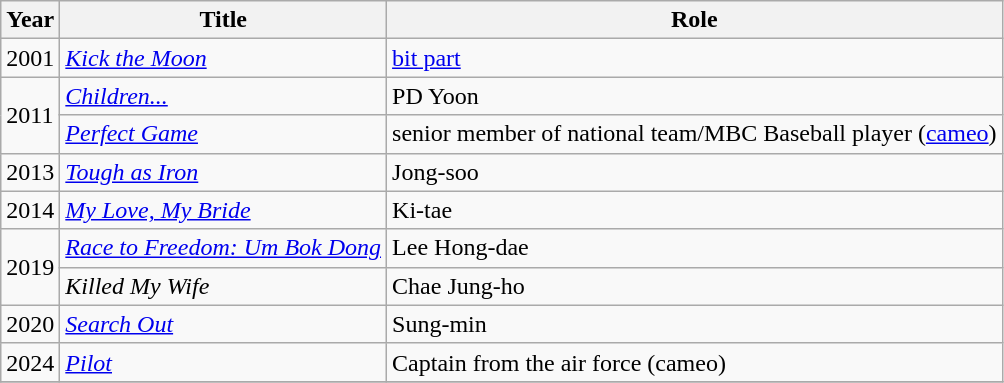<table class="wikitable">
<tr>
<th>Year</th>
<th>Title</th>
<th>Role</th>
</tr>
<tr>
<td>2001</td>
<td><em><a href='#'>Kick the Moon</a></em></td>
<td><a href='#'>bit part</a></td>
</tr>
<tr>
<td rowspan="2">2011</td>
<td><em><a href='#'>Children...</a></em></td>
<td>PD Yoon</td>
</tr>
<tr>
<td><em><a href='#'>Perfect Game</a></em></td>
<td>senior member of national team/MBC Baseball player (<a href='#'>cameo</a>)</td>
</tr>
<tr>
<td>2013</td>
<td><em><a href='#'>Tough as Iron</a></em></td>
<td>Jong-soo</td>
</tr>
<tr>
<td>2014</td>
<td><em><a href='#'>My Love, My Bride</a></em></td>
<td>Ki-tae</td>
</tr>
<tr>
<td rowspan="2">2019</td>
<td><em><a href='#'>Race to Freedom: Um Bok Dong</a></em></td>
<td>Lee Hong-dae</td>
</tr>
<tr>
<td><em>Killed My Wife</em></td>
<td>Chae Jung-ho</td>
</tr>
<tr>
<td>2020</td>
<td><em><a href='#'>Search Out</a></em></td>
<td>Sung-min</td>
</tr>
<tr>
<td>2024</td>
<td><em><a href='#'>Pilot</a></em></td>
<td>Captain from the air force (cameo)</td>
</tr>
<tr>
</tr>
</table>
